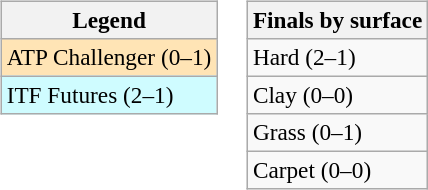<table>
<tr valign=top>
<td><br><table class=wikitable style=font-size:97%>
<tr>
<th>Legend</th>
</tr>
<tr bgcolor=moccasin>
<td>ATP Challenger (0–1)</td>
</tr>
<tr bgcolor=cffcff>
<td>ITF Futures (2–1)</td>
</tr>
</table>
</td>
<td><br><table class=wikitable style=font-size:97%>
<tr>
<th>Finals by surface</th>
</tr>
<tr>
<td>Hard (2–1)</td>
</tr>
<tr>
<td>Clay (0–0)</td>
</tr>
<tr>
<td>Grass (0–1)</td>
</tr>
<tr>
<td>Carpet (0–0)</td>
</tr>
</table>
</td>
</tr>
</table>
